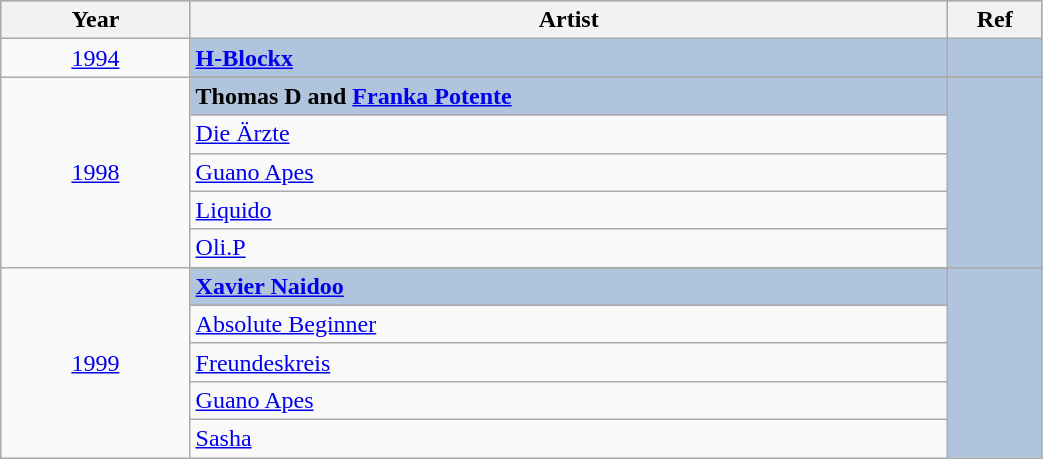<table class="wikitable" style="width:55%;">
<tr style="background:#bebebe;">
<th style="width:10%;">Year</th>
<th style="width:40%;">Artist</th>
<th style="width:5%;">Ref</th>
</tr>
<tr>
<td align="center"><a href='#'>1994</a></td>
<td style="background:#B0C4DE"><strong><a href='#'>H-Blockx</a> </strong></td>
<td style="background:#B0C4DE" align="center"></td>
</tr>
<tr>
<td rowspan="6" align="center"><a href='#'>1998</a></td>
</tr>
<tr style="background:#B0C4DE">
<td><strong>Thomas D and <a href='#'>Franka Potente</a> </strong></td>
<td rowspan="6" align="center"></td>
</tr>
<tr>
<td><a href='#'>Die Ärzte</a></td>
</tr>
<tr>
<td><a href='#'>Guano Apes</a></td>
</tr>
<tr>
<td><a href='#'>Liquido</a></td>
</tr>
<tr>
<td><a href='#'>Oli.P</a></td>
</tr>
<tr>
<td rowspan="6" align="center"><a href='#'>1999</a></td>
</tr>
<tr style="background:#B0C4DE">
<td><strong><a href='#'>Xavier Naidoo</a></strong></td>
<td rowspan="6" align="center"></td>
</tr>
<tr>
<td><a href='#'>Absolute Beginner</a></td>
</tr>
<tr>
<td><a href='#'>Freundeskreis</a></td>
</tr>
<tr>
<td><a href='#'>Guano Apes</a></td>
</tr>
<tr>
<td><a href='#'>Sasha</a></td>
</tr>
</table>
